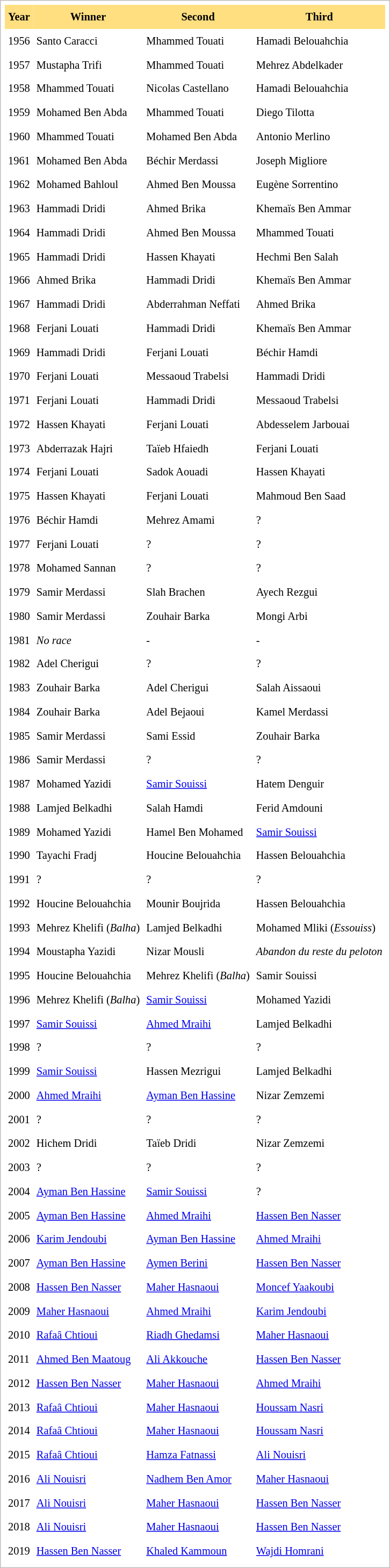<table cellpadding="4" cellspacing="0"  style="border: 1px solid silver; color: black; margin: 0 0 0.5em 0; background-color: white; padding: 5px; text-align: left; font-size:85%; vertical-align: top; line-height:1.6em;">
<tr>
<th scope=col; align="center" bgcolor="FFDF80">Year</th>
<th scope=col; align="center" bgcolor="FFDF80">Winner</th>
<th scope=col; align="center" bgcolor="FFDF80">Second</th>
<th scope=col; align="center" bgcolor="FFDF80">Third</th>
</tr>
<tr>
</tr>
<tr>
</tr>
<tr ----bgcolor="#EFEFEF">
<td>1956</td>
<td>Santo Caracci</td>
<td>Mhammed Touati</td>
<td>Hamadi Belouahchia</td>
</tr>
<tr ---->
<td>1957</td>
<td>Mustapha Trifi</td>
<td>Mhammed Touati</td>
<td>Mehrez Abdelkader</td>
</tr>
<tr ----bgcolor="#EFEFEF">
<td>1958</td>
<td>Mhammed Touati</td>
<td>Nicolas Castellano</td>
<td>Hamadi Belouahchia</td>
</tr>
<tr ---->
<td>1959</td>
<td>Mohamed Ben Abda</td>
<td>Mhammed Touati</td>
<td>Diego Tilotta</td>
</tr>
<tr ----bgcolor="#EFEFEF">
<td>1960</td>
<td>Mhammed Touati</td>
<td>Mohamed Ben Abda</td>
<td>Antonio Merlino</td>
</tr>
<tr ---->
<td>1961</td>
<td>Mohamed Ben Abda</td>
<td>Béchir Merdassi</td>
<td>Joseph Migliore</td>
</tr>
<tr ----bgcolor="#EFEFEF">
<td>1962</td>
<td>Mohamed Bahloul</td>
<td>Ahmed Ben Moussa</td>
<td>Eugène Sorrentino</td>
</tr>
<tr ---->
<td>1963</td>
<td>Hammadi Dridi</td>
<td>Ahmed Brika</td>
<td>Khemaïs Ben Ammar</td>
</tr>
<tr ----bgcolor="#EFEFEF">
<td>1964</td>
<td>Hammadi Dridi</td>
<td>Ahmed Ben Moussa</td>
<td>Mhammed Touati</td>
</tr>
<tr ---->
<td>1965</td>
<td>Hammadi Dridi</td>
<td>Hassen Khayati</td>
<td>Hechmi Ben Salah</td>
</tr>
<tr ----bgcolor="#EFEFEF">
<td>1966</td>
<td>Ahmed Brika</td>
<td>Hammadi Dridi</td>
<td>Khemaïs Ben Ammar</td>
</tr>
<tr ---->
<td>1967</td>
<td>Hammadi Dridi</td>
<td>Abderrahman Neffati</td>
<td>Ahmed Brika</td>
</tr>
<tr ----bgcolor="#EFEFEF">
<td>1968</td>
<td>Ferjani Louati</td>
<td>Hammadi Dridi</td>
<td>Khemaïs Ben Ammar</td>
</tr>
<tr ---->
<td>1969</td>
<td>Hammadi Dridi</td>
<td>Ferjani Louati</td>
<td>Béchir Hamdi</td>
</tr>
<tr ----bgcolor="#EFEFEF">
<td>1970</td>
<td>Ferjani Louati</td>
<td>Messaoud Trabelsi</td>
<td>Hammadi Dridi</td>
</tr>
<tr ---->
<td>1971</td>
<td>Ferjani Louati</td>
<td>Hammadi Dridi</td>
<td>Messaoud Trabelsi</td>
</tr>
<tr ----bgcolor="#EFEFEF">
<td>1972</td>
<td>Hassen Khayati</td>
<td>Ferjani Louati</td>
<td>Abdesselem Jarbouai</td>
</tr>
<tr ---->
<td>1973</td>
<td>Abderrazak Hajri</td>
<td>Taïeb Hfaiedh</td>
<td>Ferjani Louati</td>
</tr>
<tr ----bgcolor="#EFEFEF">
<td>1974</td>
<td>Ferjani Louati</td>
<td>Sadok Aouadi</td>
<td>Hassen Khayati</td>
</tr>
<tr ---->
<td>1975</td>
<td>Hassen Khayati</td>
<td>Ferjani Louati</td>
<td>Mahmoud Ben Saad</td>
</tr>
<tr ----bgcolor="#EFEFEF">
<td>1976</td>
<td>Béchir Hamdi</td>
<td>Mehrez Amami</td>
<td>?</td>
</tr>
<tr ---->
<td>1977</td>
<td>Ferjani Louati</td>
<td>?</td>
<td>?</td>
</tr>
<tr ----bgcolor="#EFEFEF">
<td>1978</td>
<td>Mohamed Sannan</td>
<td>?</td>
<td>?</td>
</tr>
<tr ---->
<td>1979</td>
<td>Samir Merdassi</td>
<td>Slah Brachen</td>
<td>Ayech Rezgui</td>
</tr>
<tr ----bgcolor="#EFEFEF">
<td>1980</td>
<td>Samir Merdassi</td>
<td>Zouhair Barka</td>
<td>Mongi Arbi</td>
</tr>
<tr ---->
<td>1981</td>
<td><em>No race</em></td>
<td>-</td>
<td>-</td>
</tr>
<tr ----bgcolor="#EFEFEF">
<td>1982</td>
<td>Adel Cherigui</td>
<td>?</td>
<td>?</td>
</tr>
<tr ---->
<td>1983</td>
<td>Zouhair Barka</td>
<td>Adel Cherigui</td>
<td>Salah Aissaoui</td>
</tr>
<tr ----bgcolor="#EFEFEF">
<td>1984</td>
<td>Zouhair Barka</td>
<td>Adel Bejaoui</td>
<td>Kamel Merdassi</td>
</tr>
<tr ---->
<td>1985</td>
<td>Samir Merdassi</td>
<td>Sami Essid</td>
<td>Zouhair Barka</td>
</tr>
<tr ----bgcolor="#EFEFEF">
<td>1986</td>
<td>Samir Merdassi</td>
<td>?</td>
<td>?</td>
</tr>
<tr ---->
<td>1987</td>
<td>Mohamed Yazidi</td>
<td><a href='#'>Samir Souissi</a></td>
<td>Hatem Denguir</td>
</tr>
<tr ----bgcolor="#EFEFEF">
<td>1988</td>
<td>Lamjed Belkadhi</td>
<td>Salah Hamdi</td>
<td>Ferid Amdouni</td>
</tr>
<tr ---->
<td>1989</td>
<td>Mohamed Yazidi</td>
<td>Hamel Ben Mohamed</td>
<td><a href='#'>Samir Souissi</a></td>
</tr>
<tr ----bgcolor="#EFEFEF">
<td>1990</td>
<td>Tayachi Fradj</td>
<td>Houcine Belouahchia</td>
<td>Hassen Belouahchia</td>
</tr>
<tr ---->
<td>1991</td>
<td>?</td>
<td>?</td>
<td>?</td>
</tr>
<tr ----bgcolor="#EFEFEF">
<td>1992</td>
<td>Houcine Belouahchia</td>
<td>Mounir Boujrida</td>
<td>Hassen Belouahchia</td>
</tr>
<tr ---->
<td>1993</td>
<td>Mehrez Khelifi (<em>Balha</em>)</td>
<td>Lamjed Belkadhi</td>
<td>Mohamed Mliki (<em>Essouiss</em>)</td>
</tr>
<tr ----bgcolor="#EFEFEF">
<td>1994</td>
<td>Moustapha Yazidi</td>
<td>Nizar Mousli</td>
<td><em>Abandon du reste du peloton</em></td>
</tr>
<tr ---->
<td>1995</td>
<td>Houcine Belouahchia</td>
<td>Mehrez Khelifi (<em>Balha</em>)</td>
<td>Samir Souissi</td>
</tr>
<tr ----bgcolor="#EFEFEF">
<td>1996</td>
<td>Mehrez Khelifi (<em>Balha</em>)</td>
<td><a href='#'>Samir Souissi</a></td>
<td>Mohamed Yazidi</td>
</tr>
<tr ---->
<td>1997</td>
<td><a href='#'>Samir Souissi</a></td>
<td><a href='#'>Ahmed Mraihi</a></td>
<td>Lamjed Belkadhi</td>
</tr>
<tr ----bgcolor="#EFEFEF">
<td>1998</td>
<td>?</td>
<td>?</td>
<td>?</td>
</tr>
<tr ---->
<td>1999</td>
<td><a href='#'>Samir Souissi</a></td>
<td>Hassen Mezrigui</td>
<td>Lamjed Belkadhi</td>
</tr>
<tr ----bgcolor="#EFEFEF">
<td>2000</td>
<td><a href='#'>Ahmed Mraihi</a></td>
<td><a href='#'>Ayman Ben Hassine</a></td>
<td>Nizar Zemzemi</td>
</tr>
<tr ---->
<td>2001</td>
<td>?</td>
<td>?</td>
<td>?</td>
</tr>
<tr ----bgcolor="#EFEFEF">
<td>2002</td>
<td>Hichem Dridi</td>
<td>Taïeb Dridi</td>
<td>Nizar Zemzemi</td>
</tr>
<tr ---->
<td>2003</td>
<td>?</td>
<td>?</td>
<td>?</td>
</tr>
<tr ----bgcolor="#EFEFEF">
<td>2004</td>
<td><a href='#'>Ayman Ben Hassine</a></td>
<td><a href='#'>Samir Souissi</a></td>
<td>?</td>
</tr>
<tr ---->
<td>2005</td>
<td><a href='#'>Ayman Ben Hassine</a></td>
<td><a href='#'>Ahmed Mraihi</a></td>
<td><a href='#'>Hassen Ben Nasser</a></td>
</tr>
<tr ----bgcolor="#EFEFEF">
<td>2006</td>
<td><a href='#'>Karim Jendoubi</a></td>
<td><a href='#'>Ayman Ben Hassine</a></td>
<td><a href='#'>Ahmed Mraihi</a></td>
</tr>
<tr ---->
<td>2007</td>
<td><a href='#'>Ayman Ben Hassine</a></td>
<td><a href='#'>Aymen Berini</a></td>
<td><a href='#'>Hassen Ben Nasser</a></td>
</tr>
<tr ----bgcolor="#EFEFEF">
<td>2008</td>
<td><a href='#'>Hassen Ben Nasser</a></td>
<td><a href='#'>Maher Hasnaoui</a></td>
<td><a href='#'>Moncef Yaakoubi</a></td>
</tr>
<tr ---->
<td>2009</td>
<td><a href='#'>Maher Hasnaoui</a></td>
<td><a href='#'>Ahmed Mraihi</a></td>
<td><a href='#'>Karim Jendoubi</a></td>
</tr>
<tr ----bgcolor="#EFEFEF">
<td>2010</td>
<td><a href='#'>Rafaâ Chtioui</a></td>
<td><a href='#'>Riadh Ghedamsi</a></td>
<td><a href='#'>Maher Hasnaoui</a></td>
</tr>
<tr ---->
<td>2011</td>
<td><a href='#'>Ahmed Ben Maatoug</a></td>
<td><a href='#'>Ali Akkouche</a></td>
<td><a href='#'>Hassen Ben Nasser</a></td>
</tr>
<tr ----bgcolor="#EFEFEF">
<td>2012</td>
<td><a href='#'>Hassen Ben Nasser</a></td>
<td><a href='#'>Maher Hasnaoui</a></td>
<td><a href='#'>Ahmed Mraihi</a></td>
</tr>
<tr ---->
<td>2013</td>
<td><a href='#'>Rafaâ Chtioui</a></td>
<td><a href='#'>Maher Hasnaoui</a></td>
<td><a href='#'>Houssam Nasri</a></td>
</tr>
<tr ----bgcolor="#EFEFEF">
<td>2014</td>
<td><a href='#'>Rafaâ Chtioui</a></td>
<td><a href='#'>Maher Hasnaoui</a></td>
<td><a href='#'>Houssam Nasri</a></td>
</tr>
<tr ---->
<td>2015</td>
<td><a href='#'>Rafaâ Chtioui</a></td>
<td><a href='#'>Hamza Fatnassi</a></td>
<td><a href='#'>Ali Nouisri</a></td>
</tr>
<tr ----bgcolor="#EFEFEF">
<td>2016</td>
<td><a href='#'>Ali Nouisri</a></td>
<td><a href='#'>Nadhem Ben Amor</a></td>
<td><a href='#'>Maher Hasnaoui</a></td>
</tr>
<tr ---->
<td>2017</td>
<td><a href='#'>Ali Nouisri</a></td>
<td><a href='#'>Maher Hasnaoui</a></td>
<td><a href='#'>Hassen Ben Nasser</a></td>
</tr>
<tr ---->
<td>2018</td>
<td><a href='#'>Ali Nouisri</a></td>
<td><a href='#'>Maher Hasnaoui</a></td>
<td><a href='#'>Hassen Ben Nasser</a></td>
</tr>
<tr ---->
<td>2019</td>
<td><a href='#'>Hassen Ben Nasser</a></td>
<td><a href='#'>Khaled Kammoun</a></td>
<td><a href='#'>Wajdi Homrani</a></td>
</tr>
</table>
